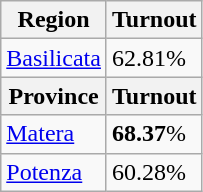<table class="wikitable">
<tr>
<th>Region</th>
<th>Turnout</th>
</tr>
<tr>
<td><a href='#'>Basilicata</a></td>
<td>62.81%</td>
</tr>
<tr>
<th>Province</th>
<th>Turnout</th>
</tr>
<tr>
<td><a href='#'>Matera</a></td>
<td><strong>68.37</strong>%</td>
</tr>
<tr>
<td><a href='#'>Potenza</a></td>
<td>60.28%</td>
</tr>
</table>
